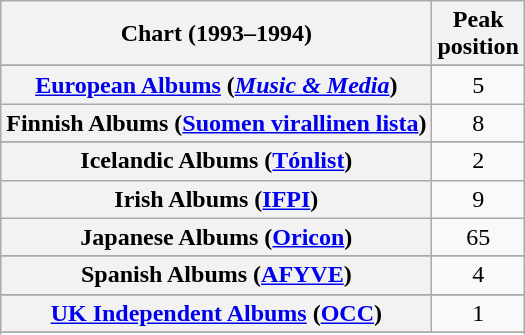<table class="wikitable sortable plainrowheaders" style="text-align:center">
<tr>
<th scope="col">Chart (1993–1994)</th>
<th scope="col">Peak<br> position</th>
</tr>
<tr>
</tr>
<tr>
</tr>
<tr>
</tr>
<tr>
</tr>
<tr>
<th scope="row"><a href='#'>European Albums</a> (<em><a href='#'>Music & Media</a></em>)</th>
<td>5</td>
</tr>
<tr>
<th scope="row">Finnish Albums (<a href='#'>Suomen virallinen lista</a>)</th>
<td>8</td>
</tr>
<tr>
</tr>
<tr>
</tr>
<tr>
<th scope="row">Icelandic Albums (<a href='#'>Tónlist</a>)</th>
<td>2</td>
</tr>
<tr>
<th scope="row">Irish Albums (<a href='#'>IFPI</a>)</th>
<td>9</td>
</tr>
<tr>
<th scope="row">Japanese Albums (<a href='#'>Oricon</a>)</th>
<td>65</td>
</tr>
<tr>
</tr>
<tr>
</tr>
<tr>
</tr>
<tr>
<th scope="row">Spanish Albums (<a href='#'>AFYVE</a>)</th>
<td>4</td>
</tr>
<tr>
</tr>
<tr>
</tr>
<tr>
</tr>
<tr>
<th scope="row"><a href='#'>UK Independent Albums</a> (<a href='#'>OCC</a>)</th>
<td>1</td>
</tr>
<tr>
</tr>
<tr>
</tr>
</table>
